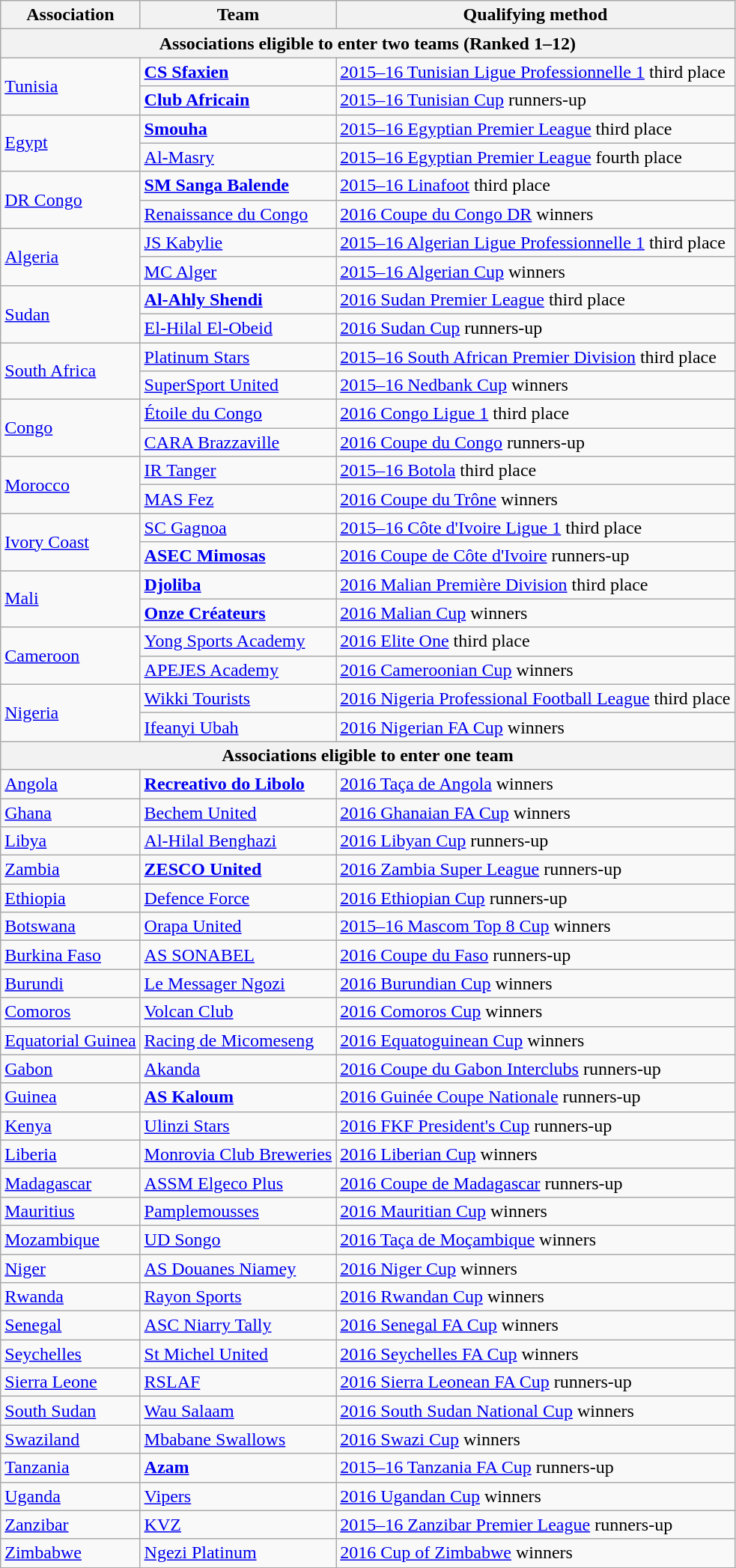<table class="wikitable">
<tr>
<th>Association</th>
<th>Team</th>
<th>Qualifying method</th>
</tr>
<tr>
<th colspan=3>Associations eligible to enter two teams (Ranked 1–12)</th>
</tr>
<tr>
<td rowspan=2> <a href='#'>Tunisia</a><br></td>
<td><strong><a href='#'>CS Sfaxien</a></strong></td>
<td><a href='#'>2015–16 Tunisian Ligue Professionnelle 1</a> third place</td>
</tr>
<tr>
<td><strong><a href='#'>Club Africain</a></strong></td>
<td><a href='#'>2015–16 Tunisian Cup</a> runners-up</td>
</tr>
<tr>
<td rowspan=2> <a href='#'>Egypt</a><br></td>
<td><strong><a href='#'>Smouha</a></strong></td>
<td><a href='#'>2015–16 Egyptian Premier League</a> third place</td>
</tr>
<tr>
<td><a href='#'>Al-Masry</a></td>
<td><a href='#'>2015–16 Egyptian Premier League</a> fourth place</td>
</tr>
<tr>
<td rowspan=2> <a href='#'>DR Congo</a><br></td>
<td><strong><a href='#'>SM Sanga Balende</a></strong></td>
<td><a href='#'>2015–16 Linafoot</a> third place</td>
</tr>
<tr>
<td><a href='#'>Renaissance du Congo</a></td>
<td><a href='#'>2016 Coupe du Congo DR</a> winners</td>
</tr>
<tr>
<td rowspan=2> <a href='#'>Algeria</a><br></td>
<td><a href='#'>JS Kabylie</a></td>
<td><a href='#'>2015–16 Algerian Ligue Professionnelle 1</a> third place</td>
</tr>
<tr>
<td><a href='#'>MC Alger</a></td>
<td><a href='#'>2015–16 Algerian Cup</a> winners</td>
</tr>
<tr>
<td rowspan=2> <a href='#'>Sudan</a><br></td>
<td><strong><a href='#'>Al-Ahly Shendi</a></strong></td>
<td><a href='#'>2016 Sudan Premier League</a> third place</td>
</tr>
<tr>
<td><a href='#'>El-Hilal El-Obeid</a></td>
<td><a href='#'>2016 Sudan Cup</a> runners-up</td>
</tr>
<tr>
<td rowspan=2> <a href='#'>South Africa</a><br></td>
<td><a href='#'>Platinum Stars</a></td>
<td><a href='#'>2015–16 South African Premier Division</a> third place</td>
</tr>
<tr>
<td><a href='#'>SuperSport United</a></td>
<td><a href='#'>2015–16 Nedbank Cup</a> winners</td>
</tr>
<tr>
<td rowspan=2> <a href='#'>Congo</a><br></td>
<td><a href='#'>Étoile du Congo</a></td>
<td><a href='#'>2016 Congo Ligue 1</a> third place</td>
</tr>
<tr>
<td><a href='#'>CARA Brazzaville</a></td>
<td><a href='#'>2016 Coupe du Congo</a> runners-up</td>
</tr>
<tr>
<td rowspan=2> <a href='#'>Morocco</a><br></td>
<td><a href='#'>IR Tanger</a></td>
<td><a href='#'>2015–16 Botola</a> third place</td>
</tr>
<tr>
<td><a href='#'>MAS Fez</a></td>
<td><a href='#'>2016 Coupe du Trône</a> winners</td>
</tr>
<tr>
<td rowspan=2> <a href='#'>Ivory Coast</a><br></td>
<td><a href='#'>SC Gagnoa</a></td>
<td><a href='#'>2015–16 Côte d'Ivoire Ligue 1</a> third place</td>
</tr>
<tr>
<td><strong><a href='#'>ASEC Mimosas</a></strong></td>
<td><a href='#'>2016 Coupe de Côte d'Ivoire</a> runners-up</td>
</tr>
<tr>
<td rowspan=2> <a href='#'>Mali</a><br></td>
<td><strong><a href='#'>Djoliba</a></strong></td>
<td><a href='#'>2016 Malian Première Division</a> third place</td>
</tr>
<tr>
<td><strong><a href='#'>Onze Créateurs</a></strong></td>
<td><a href='#'>2016 Malian Cup</a> winners</td>
</tr>
<tr>
<td rowspan=2> <a href='#'>Cameroon</a><br></td>
<td><a href='#'>Yong Sports Academy</a></td>
<td><a href='#'>2016 Elite One</a> third place</td>
</tr>
<tr>
<td><a href='#'>APEJES Academy</a></td>
<td><a href='#'>2016 Cameroonian Cup</a> winners</td>
</tr>
<tr>
<td rowspan=2> <a href='#'>Nigeria</a><br></td>
<td><a href='#'>Wikki Tourists</a></td>
<td><a href='#'>2016 Nigeria Professional Football League</a> third place</td>
</tr>
<tr>
<td><a href='#'>Ifeanyi Ubah</a></td>
<td><a href='#'>2016 Nigerian FA Cup</a> winners</td>
</tr>
<tr>
<th colspan=3>Associations eligible to enter one team</th>
</tr>
<tr>
<td> <a href='#'>Angola</a><br></td>
<td><strong><a href='#'>Recreativo do Libolo</a></strong></td>
<td><a href='#'>2016 Taça de Angola</a> winners</td>
</tr>
<tr>
<td> <a href='#'>Ghana</a><br></td>
<td><a href='#'>Bechem United</a></td>
<td><a href='#'>2016 Ghanaian FA Cup</a> winners</td>
</tr>
<tr>
<td> <a href='#'>Libya</a><br></td>
<td><a href='#'>Al-Hilal Benghazi</a></td>
<td><a href='#'>2016 Libyan Cup</a> runners-up</td>
</tr>
<tr>
<td> <a href='#'>Zambia</a><br></td>
<td><strong><a href='#'>ZESCO United</a></strong></td>
<td><a href='#'>2016 Zambia Super League</a> runners-up</td>
</tr>
<tr>
<td> <a href='#'>Ethiopia</a><br></td>
<td><a href='#'>Defence Force</a></td>
<td><a href='#'>2016 Ethiopian Cup</a> runners-up</td>
</tr>
<tr>
<td> <a href='#'>Botswana</a></td>
<td><a href='#'>Orapa United</a></td>
<td><a href='#'>2015–16 Mascom Top 8 Cup</a> winners</td>
</tr>
<tr>
<td> <a href='#'>Burkina Faso</a></td>
<td><a href='#'>AS SONABEL</a></td>
<td><a href='#'>2016 Coupe du Faso</a> runners-up</td>
</tr>
<tr>
<td> <a href='#'>Burundi</a></td>
<td><a href='#'>Le Messager Ngozi</a></td>
<td><a href='#'>2016 Burundian Cup</a> winners</td>
</tr>
<tr>
<td> <a href='#'>Comoros</a></td>
<td><a href='#'>Volcan Club</a></td>
<td><a href='#'>2016 Comoros Cup</a> winners</td>
</tr>
<tr>
<td> <a href='#'>Equatorial Guinea</a></td>
<td><a href='#'>Racing de Micomeseng</a></td>
<td><a href='#'>2016 Equatoguinean Cup</a> winners</td>
</tr>
<tr>
<td> <a href='#'>Gabon</a></td>
<td><a href='#'>Akanda</a></td>
<td><a href='#'>2016 Coupe du Gabon Interclubs</a> runners-up</td>
</tr>
<tr>
<td> <a href='#'>Guinea</a></td>
<td><strong><a href='#'>AS Kaloum</a></strong></td>
<td><a href='#'>2016 Guinée Coupe Nationale</a> runners-up</td>
</tr>
<tr>
<td> <a href='#'>Kenya</a></td>
<td><a href='#'>Ulinzi Stars</a></td>
<td><a href='#'>2016 FKF President's Cup</a> runners-up</td>
</tr>
<tr>
<td> <a href='#'>Liberia</a></td>
<td><a href='#'>Monrovia Club Breweries</a></td>
<td><a href='#'>2016 Liberian Cup</a> winners</td>
</tr>
<tr>
<td> <a href='#'>Madagascar</a></td>
<td><a href='#'>ASSM Elgeco Plus</a></td>
<td><a href='#'>2016 Coupe de Madagascar</a> runners-up</td>
</tr>
<tr>
<td> <a href='#'>Mauritius</a></td>
<td><a href='#'>Pamplemousses</a></td>
<td><a href='#'>2016 Mauritian Cup</a> winners</td>
</tr>
<tr>
<td> <a href='#'>Mozambique</a></td>
<td><a href='#'>UD Songo</a></td>
<td><a href='#'>2016 Taça de Moçambique</a> winners</td>
</tr>
<tr>
<td> <a href='#'>Niger</a></td>
<td><a href='#'>AS Douanes Niamey</a></td>
<td><a href='#'>2016 Niger Cup</a> winners</td>
</tr>
<tr>
<td> <a href='#'>Rwanda</a></td>
<td><a href='#'>Rayon Sports</a></td>
<td><a href='#'>2016 Rwandan Cup</a> winners</td>
</tr>
<tr>
<td> <a href='#'>Senegal</a></td>
<td><a href='#'>ASC Niarry Tally</a></td>
<td><a href='#'>2016 Senegal FA Cup</a> winners</td>
</tr>
<tr>
<td> <a href='#'>Seychelles</a></td>
<td><a href='#'>St Michel United</a></td>
<td><a href='#'>2016 Seychelles FA Cup</a> winners</td>
</tr>
<tr>
<td> <a href='#'>Sierra Leone</a></td>
<td><a href='#'>RSLAF</a></td>
<td><a href='#'>2016 Sierra Leonean FA Cup</a> runners-up</td>
</tr>
<tr>
<td> <a href='#'>South Sudan</a></td>
<td><a href='#'>Wau Salaam</a></td>
<td><a href='#'>2016 South Sudan National Cup</a> winners</td>
</tr>
<tr>
<td> <a href='#'>Swaziland</a></td>
<td><a href='#'>Mbabane Swallows</a></td>
<td><a href='#'>2016 Swazi Cup</a> winners</td>
</tr>
<tr>
<td> <a href='#'>Tanzania</a></td>
<td><strong><a href='#'>Azam</a></strong></td>
<td><a href='#'>2015–16 Tanzania FA Cup</a> runners-up</td>
</tr>
<tr>
<td> <a href='#'>Uganda</a></td>
<td><a href='#'>Vipers</a></td>
<td><a href='#'>2016 Ugandan Cup</a> winners</td>
</tr>
<tr>
<td> <a href='#'>Zanzibar</a></td>
<td><a href='#'>KVZ</a></td>
<td><a href='#'>2015–16 Zanzibar Premier League</a> runners-up</td>
</tr>
<tr>
<td> <a href='#'>Zimbabwe</a></td>
<td><a href='#'>Ngezi Platinum</a></td>
<td><a href='#'>2016 Cup of Zimbabwe</a> winners</td>
</tr>
</table>
